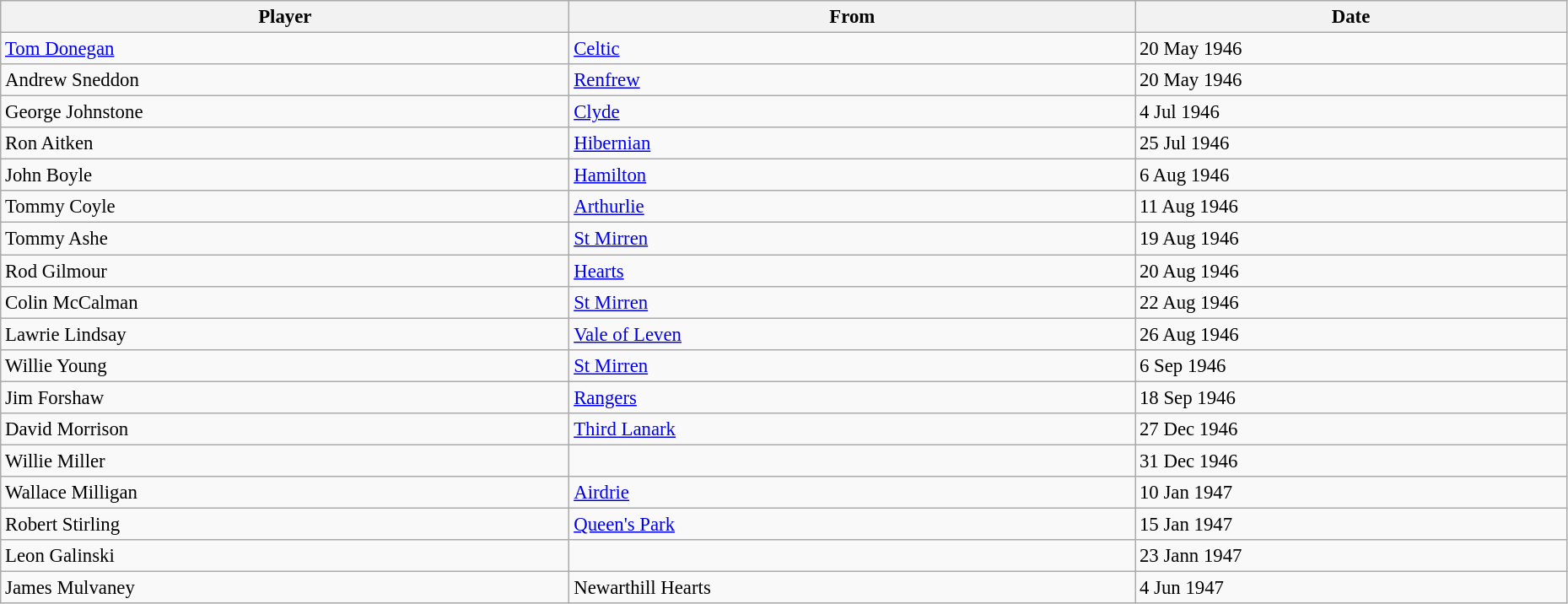<table class="wikitable" style="text-align:center; font-size:95%;width:98%; text-align:left">
<tr>
<th>Player</th>
<th>From</th>
<th>Date</th>
</tr>
<tr>
<td> <a href='#'>Tom Donegan</a></td>
<td> <a href='#'>Celtic</a></td>
<td>20 May 1946</td>
</tr>
<tr>
<td> Andrew Sneddon</td>
<td> <a href='#'>Renfrew</a></td>
<td>20 May 1946</td>
</tr>
<tr>
<td> George Johnstone</td>
<td> <a href='#'>Clyde</a></td>
<td>4 Jul 1946</td>
</tr>
<tr>
<td> Ron Aitken</td>
<td> <a href='#'>Hibernian</a></td>
<td>25 Jul 1946</td>
</tr>
<tr>
<td> John Boyle</td>
<td> <a href='#'>Hamilton</a></td>
<td>6 Aug 1946</td>
</tr>
<tr>
<td> Tommy Coyle</td>
<td> <a href='#'>Arthurlie</a></td>
<td>11 Aug 1946</td>
</tr>
<tr>
<td> Tommy Ashe</td>
<td> <a href='#'>St Mirren</a></td>
<td>19 Aug 1946</td>
</tr>
<tr>
<td> Rod Gilmour</td>
<td> <a href='#'>Hearts</a></td>
<td>20 Aug 1946</td>
</tr>
<tr>
<td> Colin McCalman</td>
<td> <a href='#'>St Mirren</a></td>
<td>22 Aug 1946</td>
</tr>
<tr>
<td> Lawrie Lindsay</td>
<td> <a href='#'>Vale of Leven</a></td>
<td>26 Aug 1946</td>
</tr>
<tr>
<td> Willie Young</td>
<td> <a href='#'>St Mirren</a></td>
<td>6 Sep 1946</td>
</tr>
<tr>
<td> Jim Forshaw</td>
<td> <a href='#'>Rangers</a></td>
<td>18 Sep 1946</td>
</tr>
<tr>
<td> David Morrison</td>
<td> <a href='#'>Third Lanark</a></td>
<td>27 Dec 1946</td>
</tr>
<tr>
<td> Willie Miller</td>
<td></td>
<td>31 Dec 1946</td>
</tr>
<tr>
<td> Wallace Milligan</td>
<td> <a href='#'>Airdrie</a></td>
<td>10 Jan 1947</td>
</tr>
<tr>
<td> Robert Stirling</td>
<td> <a href='#'>Queen's Park</a></td>
<td>15 Jan 1947</td>
</tr>
<tr>
<td> Leon Galinski</td>
<td></td>
<td>23 Jann 1947</td>
</tr>
<tr>
<td> James Mulvaney</td>
<td> Newarthill Hearts</td>
<td>4 Jun 1947</td>
</tr>
</table>
